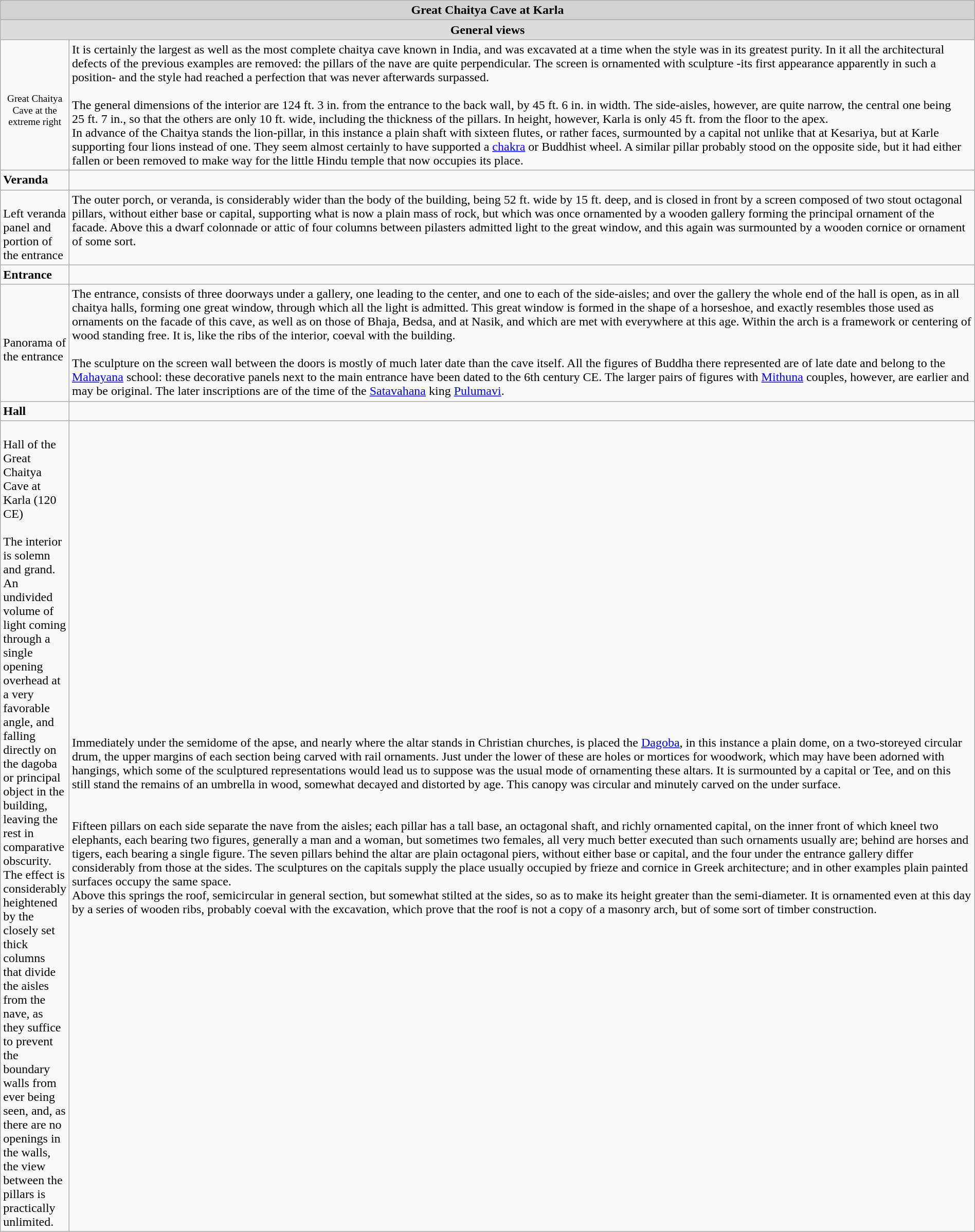<table class="wikitable" style="margin:0 auto;"  align="center"  colspan="2" cellpadding="3" style="font-size: 80%; width: 100%;">
<tr>
<td align=center colspan=2 style="background:#D3D3D3; font-size: 100%;"><strong>Great Chaitya Cave at Karla</strong></td>
</tr>
<tr>
<td align=center colspan=2 style="background:#DCDCDC; font-size: 100%;"><strong>General views</strong></td>
</tr>
<tr>
<td align=center colspan=1 style="font-size: 80%; width: 1%;"><br>Great Chaitya Cave at the extreme right</td>
<td>It is certainly the largest as well as the most complete chaitya cave known in India, and was excavated at a time when the style was in its greatest purity. In it all the architectural defects of the previous examples are removed: the pillars of the nave are quite perpendicular. The screen is ornamented with sculpture -its first appearance apparently in such a position- and the style had reached a perfection that was never afterwards surpassed.<br><br>The general dimensions of the interior are 124 ft. 3 in. from the entrance to the back wall, by 45 ft. 6 in. in width. The side-aisles, however, are quite narrow, the central one being 
25 ft. 7 in., so that the others are only 10 ft. wide, including the thickness of the pillars. In height, however, Karla is only 45 ft. from the floor to the apex.<br>
In advance of the Chaitya stands the lion-pillar, in this instance a plain shaft with sixteen flutes, or rather faces, surmounted by a capital not unlike that at Kesariya, but at Karle supporting four lions instead of one. They seem almost certainly to have supported a <a href='#'>chakra</a> or Buddhist wheel. A similar pillar probably stood on the opposite side, but it had either fallen or been removed to make way for the little Hindu temple that now occupies its place.
<br> 
</td>
</tr>
<tr>
<td state = ><strong>Veranda</strong></td>
</tr>
<tr>
<td><br>Left veranda panel and portion of the entrance</td>
<td>The outer porch, or veranda, is considerably wider than the body of the building, being 52 ft. wide by 15 ft. deep, and is closed in front by a screen composed of two stout octagonal pillars, without either base or capital, supporting what is now a plain mass of rock, but which was once ornamented by a wooden gallery forming the principal ornament of the facade. Above this a dwarf colonnade or attic of four columns between pilasters admitted light to the great window, and this again was surmounted by a wooden cornice or ornament of some sort.<br><br></td>
</tr>
<tr>
<td state = ><strong>Entrance</strong></td>
</tr>
<tr>
<td><br>Panorama of the entrance</td>
<td>The entrance, consists of three doorways under a gallery, one leading to the center, and one to each of the side-aisles; and over the gallery the whole end of the hall is open, as in all chaitya halls, forming one great window, through which all the light is admitted. This great window is formed in the shape of a horseshoe, and exactly resembles those used as ornaments on the facade of this cave, as well as on those of Bhaja, Bedsa, and at Nasik, and which are met with everywhere at this age. Within the arch is a framework or centering of wood standing free. It is, like the ribs of the interior, coeval with the building.<br><br>The sculpture on the screen wall between the doors is mostly of much later date than the cave itself. All the figures of Buddha there represented are of late date and belong to the <a href='#'>Mahayana</a> school: these decorative panels next to the main entrance have been dated to the 6th century CE. The larger pairs of figures with <a href='#'>Mithuna</a> couples, however, are earlier and may be original. The later inscriptions are of the time of the <a href='#'>Satavahana</a> king <a href='#'>Pulumavi</a>. 
</td>
</tr>
<tr>
<td state = ><strong>Hall</strong></td>
</tr>
<tr>
<td><br>Hall of the Great Chaitya Cave at Karla (120 CE)<br><br>The interior is solemn and grand. An undivided volume of light coming through a single opening overhead at a very favorable angle, and falling directly on the dagoba or principal object in the building, leaving the rest in comparative obscurity. The effect is considerably heightened by the closely set thick columns that divide the aisles from the nave, as they suffice to prevent the boundary walls from ever being seen, and, as there are no openings in the walls, the view between the pillars is practically unlimited.</td>
<td>Immediately under the semidome of the apse, and nearly where the altar stands in Christian churches, is placed the <a href='#'>Dagoba</a>, in this instance a plain dome, on a two-storeyed circular drum, the upper margins of each section being carved with rail ornaments. Just under the lower of these are holes or mortices for woodwork, which may have been adorned with hangings, which some of the sculptured representations would lead us to suppose was the usual mode of ornamenting these altars. It is surmounted by a capital or Tee, and on this still stand the remains of an umbrella in wood, somewhat decayed and distorted by age. This canopy was circular and minutely carved on the under surface.<br><br><br>
Fifteen pillars on each side separate the nave from the aisles; each pillar has a tall base, an octagonal shaft, and richly ornamented capital, on the inner front of which kneel two elephants, each bearing two figures, generally a man and a woman, but sometimes two females, all very much better executed than such ornaments usually are; behind are horses and tigers, each bearing a single figure. The seven pillars behind the altar are plain octagonal piers, without either base or capital, and the four under the entrance gallery differ considerably from those at the sides. The sculptures on the capitals supply the place usually occupied by frieze and cornice in Greek architecture; and in other examples plain painted surfaces occupy the same space.<br>Above this springs the roof, semicircular in general section, but somewhat stilted at the sides, so as to make its height greater than the semi-diameter. It is ornamented even at this day by a series of wooden ribs, probably coeval with the excavation, which prove that the roof is not a copy of a masonry arch, but of some sort of timber construction.<br> 
</td>
</tr>
</table>
